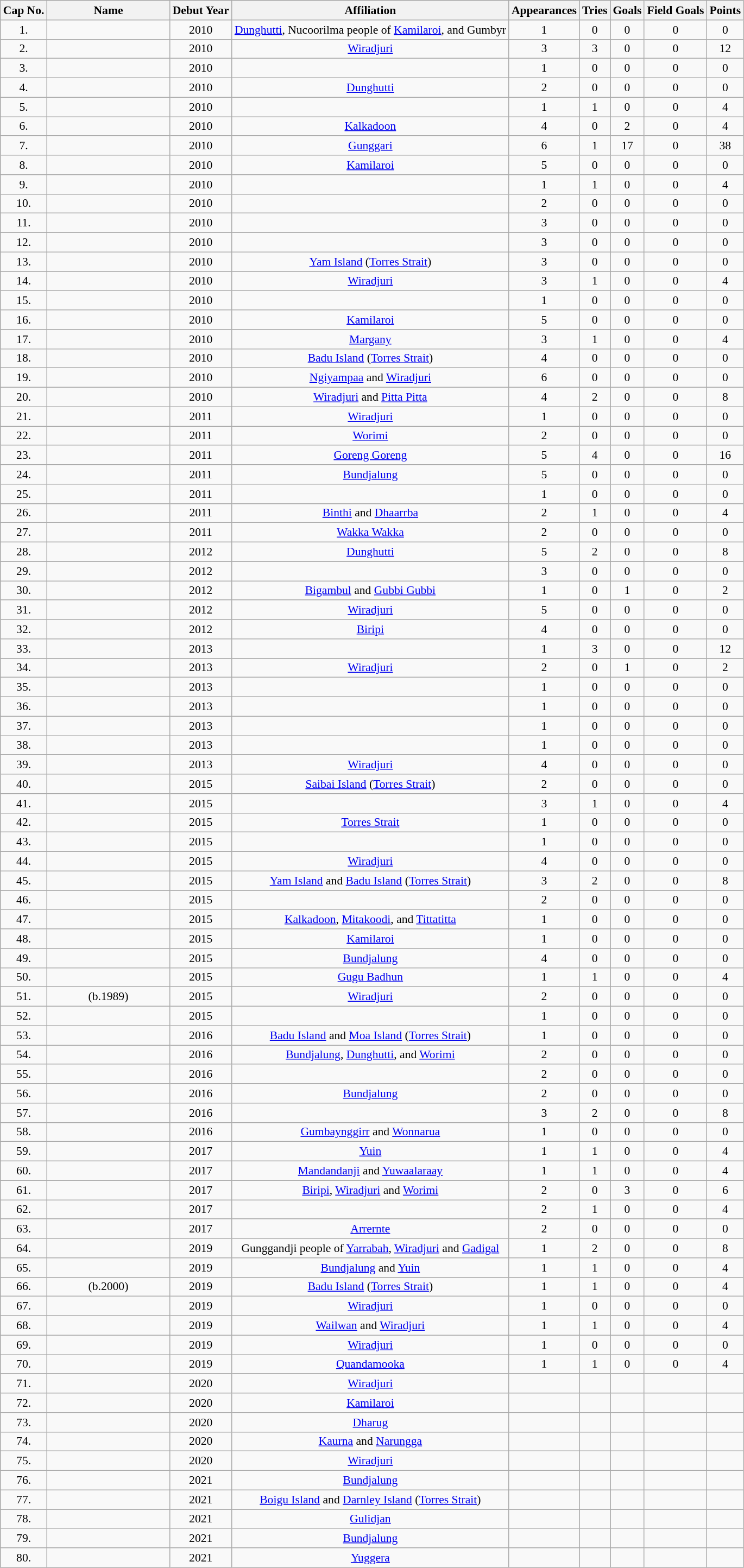<table class="wikitable sortable" style="text-align: center; font-size:90%">
<tr>
<th>Cap No.</th>
<th style="width:10em">Name</th>
<th>Debut Year</th>
<th>Affiliation</th>
<th>Appearances</th>
<th>Tries</th>
<th>Goals</th>
<th>Field Goals</th>
<th>Points</th>
</tr>
<tr>
<td>1.</td>
<td></td>
<td>2010</td>
<td><a href='#'>Dunghutti</a>, Nucoorilma people of <a href='#'>Kamilaroi</a>, and Gumbyr</td>
<td>1</td>
<td>0</td>
<td>0</td>
<td>0</td>
<td>0</td>
</tr>
<tr>
<td>2.</td>
<td></td>
<td>2010</td>
<td><a href='#'>Wiradjuri</a></td>
<td>3</td>
<td>3</td>
<td>0</td>
<td>0</td>
<td>12</td>
</tr>
<tr>
<td>3.</td>
<td></td>
<td>2010</td>
<td></td>
<td>1</td>
<td>0</td>
<td>0</td>
<td>0</td>
<td>0</td>
</tr>
<tr>
<td>4.</td>
<td></td>
<td>2010</td>
<td><a href='#'>Dunghutti</a></td>
<td>2</td>
<td>0</td>
<td>0</td>
<td>0</td>
<td>0</td>
</tr>
<tr>
<td>5.</td>
<td></td>
<td>2010</td>
<td></td>
<td>1</td>
<td>1</td>
<td>0</td>
<td>0</td>
<td>4</td>
</tr>
<tr>
<td>6.</td>
<td></td>
<td>2010</td>
<td><a href='#'>Kalkadoon</a></td>
<td>4</td>
<td>0</td>
<td>2</td>
<td>0</td>
<td>4</td>
</tr>
<tr>
<td>7.</td>
<td></td>
<td>2010</td>
<td><a href='#'>Gunggari</a></td>
<td>6</td>
<td>1</td>
<td>17</td>
<td>0</td>
<td>38</td>
</tr>
<tr>
<td>8.</td>
<td></td>
<td>2010</td>
<td><a href='#'>Kamilaroi</a></td>
<td>5</td>
<td>0</td>
<td>0</td>
<td>0</td>
<td>0</td>
</tr>
<tr>
<td>9.</td>
<td></td>
<td>2010</td>
<td></td>
<td>1</td>
<td>1</td>
<td>0</td>
<td>0</td>
<td>4</td>
</tr>
<tr>
<td>10.</td>
<td></td>
<td>2010</td>
<td></td>
<td>2</td>
<td>0</td>
<td>0</td>
<td>0</td>
<td>0</td>
</tr>
<tr>
<td>11.</td>
<td></td>
<td>2010</td>
<td></td>
<td>3</td>
<td>0</td>
<td>0</td>
<td>0</td>
<td>0</td>
</tr>
<tr>
<td>12.</td>
<td></td>
<td>2010</td>
<td></td>
<td>3</td>
<td>0</td>
<td>0</td>
<td>0</td>
<td>0</td>
</tr>
<tr>
<td>13.</td>
<td></td>
<td>2010</td>
<td><a href='#'>Yam Island</a> (<a href='#'>Torres Strait</a>)</td>
<td>3</td>
<td>0</td>
<td>0</td>
<td>0</td>
<td>0</td>
</tr>
<tr>
<td>14.</td>
<td></td>
<td>2010</td>
<td><a href='#'>Wiradjuri</a></td>
<td>3</td>
<td>1</td>
<td>0</td>
<td>0</td>
<td>4</td>
</tr>
<tr>
<td>15.</td>
<td></td>
<td>2010</td>
<td></td>
<td>1</td>
<td>0</td>
<td>0</td>
<td>0</td>
<td>0</td>
</tr>
<tr>
<td>16.</td>
<td></td>
<td>2010</td>
<td><a href='#'>Kamilaroi</a></td>
<td>5</td>
<td>0</td>
<td>0</td>
<td>0</td>
<td>0</td>
</tr>
<tr>
<td>17.</td>
<td></td>
<td>2010</td>
<td><a href='#'>Margany</a></td>
<td>3</td>
<td>1</td>
<td>0</td>
<td>0</td>
<td>4</td>
</tr>
<tr>
<td>18.</td>
<td></td>
<td>2010</td>
<td><a href='#'>Badu Island</a> (<a href='#'>Torres Strait</a>)</td>
<td>4</td>
<td>0</td>
<td>0</td>
<td>0</td>
<td>0</td>
</tr>
<tr>
<td>19.</td>
<td></td>
<td>2010</td>
<td><a href='#'>Ngiyampaa</a> and <a href='#'>Wiradjuri</a></td>
<td>6</td>
<td>0</td>
<td>0</td>
<td>0</td>
<td>0</td>
</tr>
<tr>
<td>20.</td>
<td></td>
<td>2010</td>
<td><a href='#'>Wiradjuri</a> and <a href='#'>Pitta Pitta</a></td>
<td>4</td>
<td>2</td>
<td>0</td>
<td>0</td>
<td>8</td>
</tr>
<tr>
<td>21.</td>
<td></td>
<td>2011</td>
<td><a href='#'>Wiradjuri</a></td>
<td>1</td>
<td>0</td>
<td>0</td>
<td>0</td>
<td>0</td>
</tr>
<tr>
<td>22.</td>
<td></td>
<td>2011</td>
<td><a href='#'>Worimi</a></td>
<td>2</td>
<td>0</td>
<td>0</td>
<td>0</td>
<td>0</td>
</tr>
<tr>
<td>23.</td>
<td></td>
<td>2011</td>
<td><a href='#'>Goreng Goreng</a></td>
<td>5</td>
<td>4</td>
<td>0</td>
<td>0</td>
<td>16</td>
</tr>
<tr>
<td>24.</td>
<td></td>
<td>2011</td>
<td><a href='#'>Bundjalung</a></td>
<td>5</td>
<td>0</td>
<td>0</td>
<td>0</td>
<td>0</td>
</tr>
<tr>
<td>25.</td>
<td></td>
<td>2011</td>
<td></td>
<td>1</td>
<td>0</td>
<td>0</td>
<td>0</td>
<td>0</td>
</tr>
<tr>
<td>26.</td>
<td></td>
<td>2011</td>
<td><a href='#'>Binthi</a> and <a href='#'>Dhaarrba</a></td>
<td>2</td>
<td>1</td>
<td>0</td>
<td>0</td>
<td>4</td>
</tr>
<tr>
<td>27.</td>
<td></td>
<td>2011</td>
<td><a href='#'>Wakka Wakka</a></td>
<td>2</td>
<td>0</td>
<td>0</td>
<td>0</td>
<td>0</td>
</tr>
<tr>
<td>28.</td>
<td></td>
<td>2012</td>
<td><a href='#'>Dunghutti</a></td>
<td>5</td>
<td>2</td>
<td>0</td>
<td>0</td>
<td>8</td>
</tr>
<tr>
<td>29.</td>
<td></td>
<td>2012</td>
<td></td>
<td>3</td>
<td>0</td>
<td>0</td>
<td>0</td>
<td>0</td>
</tr>
<tr>
<td>30.</td>
<td></td>
<td>2012</td>
<td><a href='#'>Bigambul</a> and <a href='#'>Gubbi Gubbi</a></td>
<td>1</td>
<td>0</td>
<td>1</td>
<td>0</td>
<td>2</td>
</tr>
<tr>
<td>31.</td>
<td></td>
<td>2012</td>
<td><a href='#'>Wiradjuri</a></td>
<td>5</td>
<td>0</td>
<td>0</td>
<td>0</td>
<td>0</td>
</tr>
<tr>
<td>32.</td>
<td></td>
<td>2012</td>
<td><a href='#'>Biripi</a></td>
<td>4</td>
<td>0</td>
<td>0</td>
<td>0</td>
<td>0</td>
</tr>
<tr>
<td>33.</td>
<td></td>
<td>2013</td>
<td></td>
<td>1</td>
<td>3</td>
<td>0</td>
<td>0</td>
<td>12</td>
</tr>
<tr>
<td>34.</td>
<td></td>
<td>2013</td>
<td><a href='#'>Wiradjuri</a></td>
<td>2</td>
<td>0</td>
<td>1</td>
<td>0</td>
<td>2</td>
</tr>
<tr>
<td>35.</td>
<td></td>
<td>2013</td>
<td></td>
<td>1</td>
<td>0</td>
<td>0</td>
<td>0</td>
<td>0</td>
</tr>
<tr>
<td>36.</td>
<td></td>
<td>2013</td>
<td></td>
<td>1</td>
<td>0</td>
<td>0</td>
<td>0</td>
<td>0</td>
</tr>
<tr>
<td>37.</td>
<td></td>
<td>2013</td>
<td></td>
<td>1</td>
<td>0</td>
<td>0</td>
<td>0</td>
<td>0</td>
</tr>
<tr>
<td>38.</td>
<td></td>
<td>2013</td>
<td></td>
<td>1</td>
<td>0</td>
<td>0</td>
<td>0</td>
<td>0</td>
</tr>
<tr>
<td>39.</td>
<td></td>
<td>2013</td>
<td><a href='#'>Wiradjuri</a></td>
<td>4</td>
<td>0</td>
<td>0</td>
<td>0</td>
<td>0</td>
</tr>
<tr>
<td>40.</td>
<td></td>
<td>2015</td>
<td><a href='#'>Saibai Island</a> (<a href='#'>Torres Strait</a>)</td>
<td>2</td>
<td>0</td>
<td>0</td>
<td>0</td>
<td>0</td>
</tr>
<tr>
<td>41.</td>
<td></td>
<td>2015</td>
<td></td>
<td>3</td>
<td>1</td>
<td>0</td>
<td>0</td>
<td>4</td>
</tr>
<tr>
<td>42.</td>
<td></td>
<td>2015</td>
<td><a href='#'>Torres Strait</a></td>
<td>1</td>
<td>0</td>
<td>0</td>
<td>0</td>
<td>0</td>
</tr>
<tr>
<td>43.</td>
<td></td>
<td>2015</td>
<td></td>
<td>1</td>
<td>0</td>
<td>0</td>
<td>0</td>
<td>0</td>
</tr>
<tr>
<td>44.</td>
<td></td>
<td>2015</td>
<td><a href='#'>Wiradjuri</a></td>
<td>4</td>
<td>0</td>
<td>0</td>
<td>0</td>
<td>0</td>
</tr>
<tr>
<td>45.</td>
<td></td>
<td>2015</td>
<td><a href='#'>Yam Island</a> and <a href='#'>Badu Island</a> (<a href='#'>Torres Strait</a>)</td>
<td>3</td>
<td>2</td>
<td>0</td>
<td>0</td>
<td>8</td>
</tr>
<tr>
<td>46.</td>
<td></td>
<td>2015</td>
<td></td>
<td>2</td>
<td>0</td>
<td>0</td>
<td>0</td>
<td>0</td>
</tr>
<tr>
<td>47.</td>
<td></td>
<td>2015</td>
<td><a href='#'>Kalkadoon</a>, <a href='#'>Mitakoodi</a>, and <a href='#'>Tittatitta</a></td>
<td>1</td>
<td>0</td>
<td>0</td>
<td>0</td>
<td>0</td>
</tr>
<tr>
<td>48.</td>
<td></td>
<td>2015</td>
<td><a href='#'>Kamilaroi</a></td>
<td>1</td>
<td>0</td>
<td>0</td>
<td>0</td>
<td>0</td>
</tr>
<tr>
<td>49.</td>
<td></td>
<td>2015</td>
<td><a href='#'>Bundjalung</a></td>
<td>4</td>
<td>0</td>
<td>0</td>
<td>0</td>
<td>0</td>
</tr>
<tr>
<td>50.</td>
<td></td>
<td>2015</td>
<td><a href='#'>Gugu Badhun</a></td>
<td>1</td>
<td>1</td>
<td>0</td>
<td>0</td>
<td>4</td>
</tr>
<tr>
<td>51.</td>
<td> (b.1989)</td>
<td>2015</td>
<td><a href='#'>Wiradjuri</a></td>
<td>2</td>
<td>0</td>
<td>0</td>
<td>0</td>
<td>0</td>
</tr>
<tr>
<td>52.</td>
<td></td>
<td>2015</td>
<td></td>
<td>1</td>
<td>0</td>
<td>0</td>
<td>0</td>
<td>0</td>
</tr>
<tr>
<td>53.</td>
<td></td>
<td>2016</td>
<td><a href='#'>Badu Island</a> and <a href='#'>Moa Island</a> (<a href='#'>Torres Strait</a>)</td>
<td>1</td>
<td>0</td>
<td>0</td>
<td>0</td>
<td>0</td>
</tr>
<tr>
<td>54.</td>
<td></td>
<td>2016</td>
<td><a href='#'>Bundjalung</a>, <a href='#'>Dunghutti</a>, and <a href='#'>Worimi</a></td>
<td>2</td>
<td>0</td>
<td>0</td>
<td>0</td>
<td>0</td>
</tr>
<tr>
<td>55.</td>
<td></td>
<td>2016</td>
<td></td>
<td>2</td>
<td>0</td>
<td>0</td>
<td>0</td>
<td>0</td>
</tr>
<tr>
<td>56.</td>
<td></td>
<td>2016</td>
<td><a href='#'>Bundjalung</a></td>
<td>2</td>
<td>0</td>
<td>0</td>
<td>0</td>
<td>0</td>
</tr>
<tr>
<td>57.</td>
<td></td>
<td>2016</td>
<td></td>
<td>3</td>
<td>2</td>
<td>0</td>
<td>0</td>
<td>8</td>
</tr>
<tr>
<td>58.</td>
<td></td>
<td>2016</td>
<td><a href='#'>Gumbaynggirr</a> and <a href='#'>Wonnarua</a></td>
<td>1</td>
<td>0</td>
<td>0</td>
<td>0</td>
<td>0</td>
</tr>
<tr>
<td>59.</td>
<td></td>
<td>2017</td>
<td><a href='#'>Yuin</a></td>
<td>1</td>
<td>1</td>
<td>0</td>
<td>0</td>
<td>4</td>
</tr>
<tr>
<td>60.</td>
<td></td>
<td>2017</td>
<td><a href='#'>Mandandanji</a> and <a href='#'>Yuwaalaraay</a></td>
<td>1</td>
<td>1</td>
<td>0</td>
<td>0</td>
<td>4</td>
</tr>
<tr>
<td>61.</td>
<td></td>
<td>2017</td>
<td><a href='#'>Biripi</a>, <a href='#'>Wiradjuri</a> and <a href='#'>Worimi</a></td>
<td>2</td>
<td>0</td>
<td>3</td>
<td>0</td>
<td>6</td>
</tr>
<tr>
<td>62.</td>
<td></td>
<td>2017</td>
<td></td>
<td>2</td>
<td>1</td>
<td>0</td>
<td>0</td>
<td>4</td>
</tr>
<tr>
<td>63.</td>
<td></td>
<td>2017</td>
<td><a href='#'>Arrernte</a></td>
<td>2</td>
<td>0</td>
<td>0</td>
<td>0</td>
<td>0</td>
</tr>
<tr>
<td>64.</td>
<td></td>
<td>2019</td>
<td>Gunggandji people of <a href='#'>Yarrabah</a>, <a href='#'>Wiradjuri</a> and <a href='#'>Gadigal</a></td>
<td>1</td>
<td>2</td>
<td>0</td>
<td>0</td>
<td>8</td>
</tr>
<tr>
<td>65.</td>
<td></td>
<td>2019</td>
<td><a href='#'>Bundjalung</a> and <a href='#'>Yuin</a></td>
<td>1</td>
<td>1</td>
<td>0</td>
<td>0</td>
<td>4</td>
</tr>
<tr>
<td>66.</td>
<td> (b.2000)</td>
<td>2019</td>
<td><a href='#'>Badu Island</a> (<a href='#'>Torres Strait</a>)</td>
<td>1</td>
<td>1</td>
<td>0</td>
<td>0</td>
<td>4</td>
</tr>
<tr>
<td>67.</td>
<td></td>
<td>2019</td>
<td><a href='#'>Wiradjuri</a></td>
<td>1</td>
<td>0</td>
<td>0</td>
<td>0</td>
<td>0</td>
</tr>
<tr>
<td>68.</td>
<td></td>
<td>2019</td>
<td><a href='#'>Wailwan</a> and <a href='#'>Wiradjuri</a></td>
<td>1</td>
<td>1</td>
<td>0</td>
<td>0</td>
<td>4</td>
</tr>
<tr>
<td>69.</td>
<td></td>
<td>2019</td>
<td><a href='#'>Wiradjuri</a></td>
<td>1</td>
<td>0</td>
<td>0</td>
<td>0</td>
<td>0</td>
</tr>
<tr>
<td>70.</td>
<td></td>
<td>2019</td>
<td><a href='#'>Quandamooka</a></td>
<td>1</td>
<td>1</td>
<td>0</td>
<td>0</td>
<td>4</td>
</tr>
<tr>
<td>71.</td>
<td></td>
<td>2020</td>
<td><a href='#'>Wiradjuri</a></td>
<td></td>
<td></td>
<td></td>
<td></td>
<td></td>
</tr>
<tr>
<td>72.</td>
<td></td>
<td>2020</td>
<td><a href='#'>Kamilaroi</a></td>
<td></td>
<td></td>
<td></td>
<td></td>
<td></td>
</tr>
<tr>
<td>73.</td>
<td></td>
<td>2020</td>
<td><a href='#'>Dharug</a></td>
<td></td>
<td></td>
<td></td>
<td></td>
<td></td>
</tr>
<tr>
<td>74.</td>
<td></td>
<td>2020</td>
<td><a href='#'>Kaurna</a> and <a href='#'>Narungga</a></td>
<td></td>
<td></td>
<td></td>
<td></td>
<td></td>
</tr>
<tr>
<td>75.</td>
<td></td>
<td>2020</td>
<td><a href='#'>Wiradjuri</a></td>
<td></td>
<td></td>
<td></td>
<td></td>
<td></td>
</tr>
<tr>
<td>76.</td>
<td></td>
<td>2021</td>
<td><a href='#'>Bundjalung</a></td>
<td></td>
<td></td>
<td></td>
<td></td>
<td></td>
</tr>
<tr>
<td>77.</td>
<td></td>
<td>2021</td>
<td><a href='#'>Boigu Island</a> and <a href='#'>Darnley Island</a> (<a href='#'>Torres Strait</a>)</td>
<td></td>
<td></td>
<td></td>
<td></td>
<td></td>
</tr>
<tr>
<td>78.</td>
<td></td>
<td>2021</td>
<td><a href='#'>Gulidjan</a></td>
<td></td>
<td></td>
<td></td>
<td></td>
<td></td>
</tr>
<tr>
<td>79.</td>
<td></td>
<td>2021</td>
<td><a href='#'>Bundjalung</a></td>
<td></td>
<td></td>
<td></td>
<td></td>
<td></td>
</tr>
<tr>
<td>80.</td>
<td></td>
<td>2021</td>
<td><a href='#'>Yuggera</a></td>
<td></td>
<td></td>
<td></td>
<td></td>
<td></td>
</tr>
</table>
